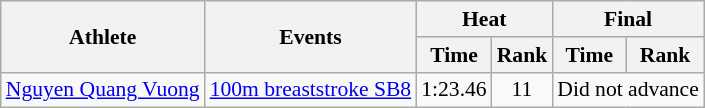<table class=wikitable style="font-size:90%">
<tr>
<th rowspan="2">Athlete</th>
<th rowspan="2">Events</th>
<th colspan="2">Heat</th>
<th colspan="2">Final</th>
</tr>
<tr>
<th>Time</th>
<th>Rank</th>
<th>Time</th>
<th>Rank</th>
</tr>
<tr>
<td><a href='#'>Nguyen Quang Vuong</a></td>
<td><a href='#'>100m breaststroke SB8</a></td>
<td align="center">1:23.46</td>
<td align="center">11</td>
<td align="center" colspan="2">Did not advance</td>
</tr>
</table>
